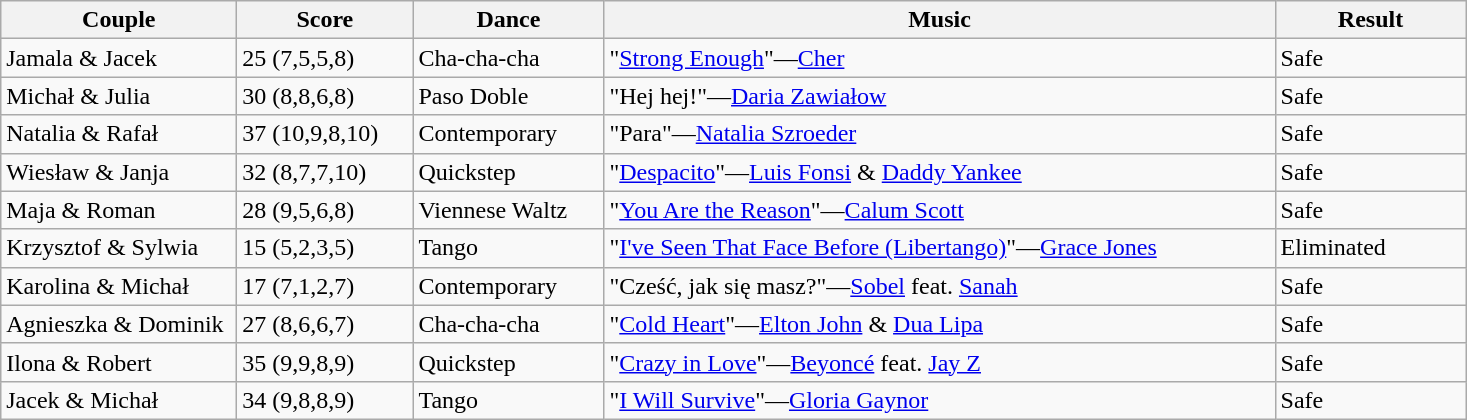<table class="wikitable">
<tr>
<th style="width:150px;">Couple</th>
<th style="width:110px;">Score</th>
<th style="width:120px;">Dance</th>
<th style="width:440px;">Music</th>
<th style="width:120px;">Result</th>
</tr>
<tr>
<td>Jamala & Jacek</td>
<td>25 (7,5,5,8)</td>
<td>Cha-cha-cha</td>
<td>"<a href='#'>Strong Enough</a>"—<a href='#'>Cher</a></td>
<td>Safe</td>
</tr>
<tr>
<td>Michał & Julia</td>
<td>30 (8,8,6,8)</td>
<td>Paso Doble</td>
<td>"Hej hej!"—<a href='#'>Daria Zawiałow</a></td>
<td>Safe</td>
</tr>
<tr>
<td>Natalia & Rafał</td>
<td>37 (10,9,8,10)</td>
<td>Contemporary</td>
<td>"Para"—<a href='#'>Natalia Szroeder</a></td>
<td>Safe</td>
</tr>
<tr>
<td>Wiesław & Janja</td>
<td>32 (8,7,7,10)</td>
<td>Quickstep</td>
<td>"<a href='#'>Despacito</a>"—<a href='#'>Luis Fonsi</a> & <a href='#'>Daddy Yankee</a></td>
<td>Safe</td>
</tr>
<tr>
<td>Maja & Roman</td>
<td>28 (9,5,6,8)</td>
<td>Viennese Waltz</td>
<td>"<a href='#'>You Are the Reason</a>"—<a href='#'>Calum Scott</a></td>
<td>Safe</td>
</tr>
<tr>
<td>Krzysztof & Sylwia</td>
<td>15 (5,2,3,5)</td>
<td>Tango</td>
<td>"<a href='#'>I've Seen That Face Before (Libertango)</a>"—<a href='#'>Grace Jones</a></td>
<td>Eliminated</td>
</tr>
<tr>
<td>Karolina & Michał</td>
<td>17 (7,1,2,7)</td>
<td>Contemporary</td>
<td>"Cześć, jak się masz?"—<a href='#'>Sobel</a> feat. <a href='#'>Sanah</a></td>
<td>Safe</td>
</tr>
<tr>
<td>Agnieszka & Dominik</td>
<td>27 (8,6,6,7)</td>
<td>Cha-cha-cha</td>
<td>"<a href='#'>Cold Heart</a>"—<a href='#'>Elton John</a> & <a href='#'>Dua Lipa</a></td>
<td>Safe</td>
</tr>
<tr>
<td>Ilona & Robert</td>
<td>35 (9,9,8,9)</td>
<td>Quickstep</td>
<td>"<a href='#'>Crazy in Love</a>"—<a href='#'>Beyoncé</a> feat. <a href='#'>Jay Z</a></td>
<td>Safe</td>
</tr>
<tr>
<td>Jacek & Michał</td>
<td>34 (9,8,8,9)</td>
<td>Tango</td>
<td>"<a href='#'>I Will Survive</a>"—<a href='#'>Gloria Gaynor</a></td>
<td>Safe</td>
</tr>
</table>
